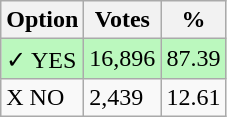<table class="wikitable">
<tr>
<th>Option</th>
<th>Votes</th>
<th>%</th>
</tr>
<tr>
<td style=background:#bbf8be>✓ YES</td>
<td style=background:#bbf8be>16,896</td>
<td style=background:#bbf8be>87.39</td>
</tr>
<tr>
<td>X NO</td>
<td>2,439</td>
<td>12.61</td>
</tr>
</table>
